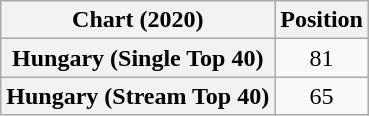<table class="wikitable sortable plainrowheaders" style="text-align:center">
<tr>
<th scope="col">Chart (2020)</th>
<th scope="col">Position</th>
</tr>
<tr>
<th scope="row">Hungary (Single Top 40)</th>
<td>81</td>
</tr>
<tr>
<th scope="row">Hungary (Stream Top 40)</th>
<td>65</td>
</tr>
</table>
